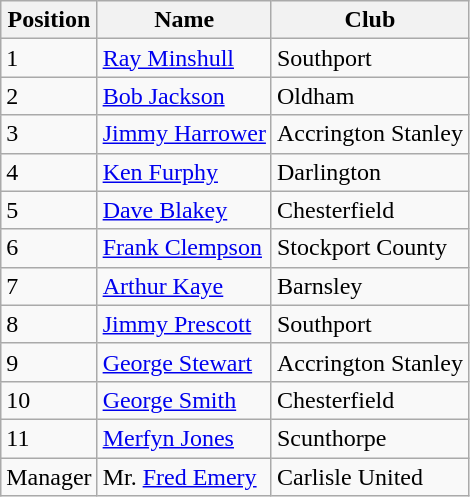<table class="wikitable" border="1">
<tr>
<th>Position</th>
<th>Name</th>
<th>Club</th>
</tr>
<tr>
<td>1</td>
<td><a href='#'>Ray Minshull</a></td>
<td>Southport</td>
</tr>
<tr>
<td>2</td>
<td><a href='#'>Bob Jackson</a></td>
<td>Oldham</td>
</tr>
<tr>
<td>3</td>
<td><a href='#'>Jimmy Harrower</a></td>
<td>Accrington Stanley</td>
</tr>
<tr>
<td>4</td>
<td><a href='#'>Ken Furphy</a></td>
<td>Darlington</td>
</tr>
<tr>
<td>5</td>
<td><a href='#'>Dave Blakey</a></td>
<td>Chesterfield</td>
</tr>
<tr>
<td>6</td>
<td><a href='#'>Frank Clempson</a></td>
<td>Stockport County</td>
</tr>
<tr>
<td>7</td>
<td><a href='#'>Arthur Kaye</a></td>
<td>Barnsley</td>
</tr>
<tr>
<td>8</td>
<td><a href='#'>Jimmy Prescott</a></td>
<td>Southport</td>
</tr>
<tr>
<td>9</td>
<td><a href='#'>George Stewart</a></td>
<td>Accrington Stanley</td>
</tr>
<tr>
<td>10</td>
<td><a href='#'>George Smith</a></td>
<td>Chesterfield</td>
</tr>
<tr>
<td>11</td>
<td><a href='#'>Merfyn Jones</a></td>
<td>Scunthorpe</td>
</tr>
<tr>
<td>Manager</td>
<td>Mr. <a href='#'>Fred Emery</a></td>
<td>Carlisle United</td>
</tr>
</table>
